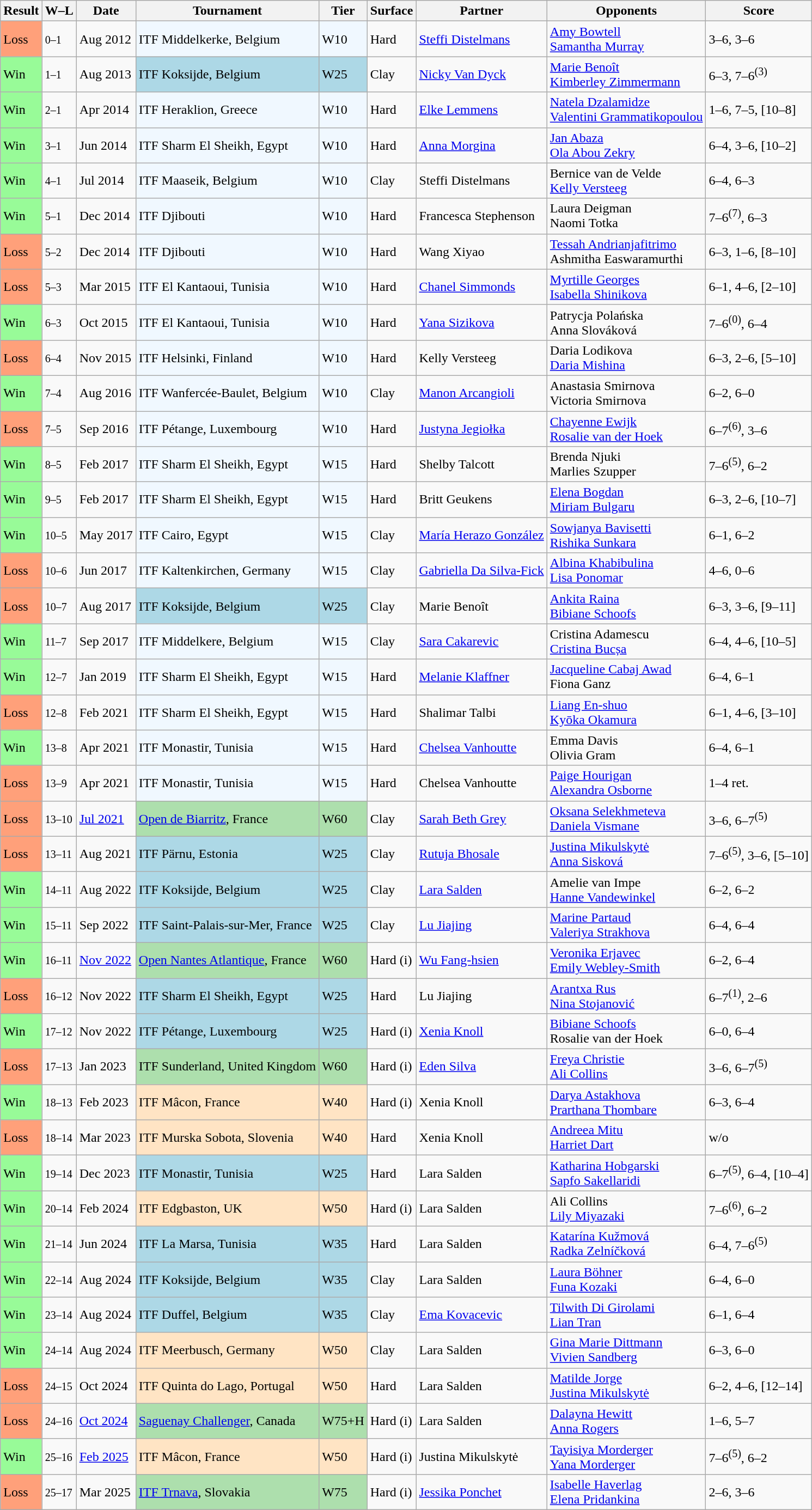<table class="wikitable sortable">
<tr>
<th>Result</th>
<th class=unsortable>W–L</th>
<th>Date</th>
<th>Tournament</th>
<th>Tier</th>
<th>Surface</th>
<th>Partner</th>
<th>Opponents</th>
<th class=unsortable>Score</th>
</tr>
<tr>
<td bgcolor="FFA07A">Loss</td>
<td><small>0–1</small></td>
<td>Aug 2012</td>
<td style="background:#f0f8ff;">ITF Middelkerke, Belgium</td>
<td style="background:#f0f8ff;">W10</td>
<td>Hard</td>
<td> <a href='#'>Steffi Distelmans</a></td>
<td> <a href='#'>Amy Bowtell</a><br> <a href='#'>Samantha Murray</a></td>
<td>3–6, 3–6</td>
</tr>
<tr>
<td bgcolor="98FB98">Win</td>
<td><small>1–1</small></td>
<td>Aug 2013</td>
<td style="background:lightblue;">ITF Koksijde, Belgium</td>
<td style="background:lightblue;">W25</td>
<td>Clay</td>
<td> <a href='#'>Nicky Van Dyck</a></td>
<td> <a href='#'>Marie Benoît</a><br> <a href='#'>Kimberley Zimmermann</a></td>
<td>6–3, 7–6<sup>(3)</sup></td>
</tr>
<tr>
<td bgcolor="98FB98">Win</td>
<td><small>2–1</small></td>
<td>Apr 2014</td>
<td style="background:#f0f8ff;">ITF Heraklion, Greece</td>
<td style="background:#f0f8ff;">W10</td>
<td>Hard</td>
<td> <a href='#'>Elke Lemmens</a></td>
<td> <a href='#'>Natela Dzalamidze</a><br> <a href='#'>Valentini Grammatikopoulou</a></td>
<td>1–6, 7–5, [10–8]</td>
</tr>
<tr>
<td bgcolor="98FB98">Win</td>
<td><small>3–1</small></td>
<td>Jun 2014</td>
<td style="background:#f0f8ff;">ITF Sharm El Sheikh, Egypt</td>
<td style="background:#f0f8ff;">W10</td>
<td>Hard</td>
<td> <a href='#'>Anna Morgina</a></td>
<td> <a href='#'>Jan Abaza</a><br> <a href='#'>Ola Abou Zekry</a></td>
<td>6–4, 3–6, [10–2]</td>
</tr>
<tr>
<td bgcolor="98FB98">Win</td>
<td><small>4–1</small></td>
<td>Jul 2014</td>
<td style="background:#f0f8ff;">ITF Maaseik, Belgium</td>
<td style="background:#f0f8ff;">W10</td>
<td>Clay</td>
<td> Steffi Distelmans</td>
<td> Bernice van de Velde<br> <a href='#'>Kelly Versteeg</a></td>
<td>6–4, 6–3</td>
</tr>
<tr>
<td bgcolor="98FB98">Win</td>
<td><small>5–1</small></td>
<td>Dec 2014</td>
<td style="background:#f0f8ff;">ITF Djibouti</td>
<td style="background:#f0f8ff;">W10</td>
<td>Hard</td>
<td> Francesca Stephenson</td>
<td> Laura Deigman<br> Naomi Totka</td>
<td>7–6<sup>(7)</sup>, 6–3</td>
</tr>
<tr>
<td bgcolor="FFA07A">Loss</td>
<td><small>5–2</small></td>
<td>Dec 2014</td>
<td style="background:#f0f8ff;">ITF Djibouti</td>
<td style="background:#f0f8ff;">W10</td>
<td>Hard</td>
<td> Wang Xiyao</td>
<td> <a href='#'>Tessah Andrianjafitrimo</a><br> Ashmitha Easwaramurthi</td>
<td>6–3, 1–6, [8–10]</td>
</tr>
<tr>
<td bgcolor="FFA07A">Loss</td>
<td><small>5–3</small></td>
<td>Mar 2015</td>
<td style="background:#f0f8ff;">ITF El Kantaoui, Tunisia</td>
<td style="background:#f0f8ff;">W10</td>
<td>Hard</td>
<td> <a href='#'>Chanel Simmonds</a></td>
<td> <a href='#'>Myrtille Georges</a><br> <a href='#'>Isabella Shinikova</a></td>
<td>6–1, 4–6, [2–10]</td>
</tr>
<tr>
<td bgcolor="98FB98">Win</td>
<td><small>6–3</small></td>
<td>Oct 2015</td>
<td style="background:#f0f8ff;">ITF El Kantaoui, Tunisia</td>
<td style="background:#f0f8ff;">W10</td>
<td>Hard</td>
<td> <a href='#'>Yana Sizikova</a></td>
<td> Patrycja Polańska<br> Anna Slováková</td>
<td>7–6<sup>(0)</sup>, 6–4</td>
</tr>
<tr>
<td bgcolor="FFA07A">Loss</td>
<td><small>6–4</small></td>
<td>Nov 2015</td>
<td style="background:#f0f8ff;">ITF Helsinki, Finland</td>
<td style="background:#f0f8ff;">W10</td>
<td>Hard</td>
<td> Kelly Versteeg</td>
<td> Daria Lodikova<br> <a href='#'>Daria Mishina</a></td>
<td>6–3, 2–6, [5–10]</td>
</tr>
<tr>
<td bgcolor="98FB98">Win</td>
<td><small>7–4</small></td>
<td>Aug 2016</td>
<td style="background:#f0f8ff;">ITF Wanfercée-Baulet, Belgium</td>
<td style="background:#f0f8ff;">W10</td>
<td>Clay</td>
<td> <a href='#'>Manon Arcangioli</a></td>
<td> Anastasia Smirnova<br> Victoria Smirnova</td>
<td>6–2, 6–0</td>
</tr>
<tr>
<td bgcolor="FFA07A">Loss</td>
<td><small>7–5</small></td>
<td>Sep 2016</td>
<td style="background:#f0f8ff;">ITF Pétange, Luxembourg</td>
<td style="background:#f0f8ff;">W10</td>
<td>Hard</td>
<td> <a href='#'>Justyna Jegiołka</a></td>
<td> <a href='#'>Chayenne Ewijk</a><br> <a href='#'>Rosalie van der Hoek</a></td>
<td>6–7<sup>(6)</sup>, 3–6</td>
</tr>
<tr>
<td bgcolor="98FB98">Win</td>
<td><small>8–5</small></td>
<td>Feb 2017</td>
<td style="background:#f0f8ff;">ITF Sharm El Sheikh, Egypt</td>
<td style="background:#f0f8ff;">W15</td>
<td>Hard</td>
<td> Shelby Talcott</td>
<td> Brenda Njuki<br> Marlies Szupper</td>
<td>7–6<sup>(5)</sup>, 6–2</td>
</tr>
<tr>
<td bgcolor="98FB98">Win</td>
<td><small>9–5</small></td>
<td>Feb 2017</td>
<td style="background:#f0f8ff;">ITF Sharm El Sheikh, Egypt</td>
<td style="background:#f0f8ff;">W15</td>
<td>Hard</td>
<td> Britt Geukens</td>
<td> <a href='#'>Elena Bogdan</a><br> <a href='#'>Miriam Bulgaru</a></td>
<td>6–3, 2–6, [10–7]</td>
</tr>
<tr>
<td bgcolor="98FB98">Win</td>
<td><small>10–5</small></td>
<td>May 2017</td>
<td style="background:#f0f8ff;">ITF Cairo, Egypt</td>
<td style="background:#f0f8ff;">W15</td>
<td>Clay</td>
<td> <a href='#'>María Herazo González</a></td>
<td> <a href='#'>Sowjanya Bavisetti</a><br> <a href='#'>Rishika Sunkara</a></td>
<td>6–1, 6–2</td>
</tr>
<tr>
<td bgcolor="FFA07A">Loss</td>
<td><small>10–6</small></td>
<td>Jun 2017</td>
<td style="background:#f0f8ff;">ITF Kaltenkirchen, Germany</td>
<td style="background:#f0f8ff;">W15</td>
<td>Clay</td>
<td> <a href='#'>Gabriella Da Silva-Fick</a></td>
<td> <a href='#'>Albina Khabibulina</a><br> <a href='#'>Lisa Ponomar</a></td>
<td>4–6, 0–6</td>
</tr>
<tr>
<td bgcolor="FFA07A">Loss</td>
<td><small>10–7</small></td>
<td>Aug 2017</td>
<td style="background:lightblue;">ITF Koksijde, Belgium</td>
<td style="background:lightblue;">W25</td>
<td>Clay</td>
<td> Marie Benoît</td>
<td> <a href='#'>Ankita Raina</a><br> <a href='#'>Bibiane Schoofs</a></td>
<td>6–3, 3–6, [9–11]</td>
</tr>
<tr>
<td bgcolor="98FB98">Win</td>
<td><small>11–7</small></td>
<td>Sep 2017</td>
<td style="background:#f0f8ff;">ITF Middelkere, Belgium</td>
<td style="background:#f0f8ff;">W15</td>
<td>Clay</td>
<td> <a href='#'>Sara Cakarevic</a></td>
<td> Cristina Adamescu<br> <a href='#'>Cristina Bucșa</a></td>
<td>6–4, 4–6, [10–5]</td>
</tr>
<tr>
<td bgcolor="98FB98">Win</td>
<td><small>12–7</small></td>
<td>Jan 2019</td>
<td style="background:#f0f8ff;">ITF Sharm El Sheikh, Egypt</td>
<td style="background:#f0f8ff;">W15</td>
<td>Hard</td>
<td> <a href='#'>Melanie Klaffner</a></td>
<td> <a href='#'>Jacqueline Cabaj Awad</a><br> Fiona Ganz</td>
<td>6–4, 6–1</td>
</tr>
<tr>
<td bgcolor="FFA07A">Loss</td>
<td><small>12–8</small></td>
<td>Feb 2021</td>
<td style="background:#f0f8ff;">ITF Sharm El Sheikh, Egypt</td>
<td style="background:#f0f8ff;">W15</td>
<td>Hard</td>
<td> Shalimar Talbi</td>
<td> <a href='#'>Liang En-shuo</a><br> <a href='#'>Kyōka Okamura</a></td>
<td>6–1, 4–6, [3–10]</td>
</tr>
<tr>
<td bgcolor="98FB98">Win</td>
<td><small>13–8</small></td>
<td>Apr 2021</td>
<td style="background:#f0f8ff;">ITF Monastir, Tunisia</td>
<td style="background:#f0f8ff;">W15</td>
<td>Hard</td>
<td> <a href='#'>Chelsea Vanhoutte</a></td>
<td> Emma Davis<br> Olivia Gram</td>
<td>6–4, 6–1</td>
</tr>
<tr>
<td bgcolor="FFA07A">Loss</td>
<td><small>13–9</small></td>
<td>Apr 2021</td>
<td style="background:#f0f8ff;">ITF Monastir, Tunisia</td>
<td style="background:#f0f8ff;">W15</td>
<td>Hard</td>
<td> Chelsea Vanhoutte</td>
<td> <a href='#'>Paige Hourigan</a><br> <a href='#'>Alexandra Osborne</a></td>
<td>1–4 ret.</td>
</tr>
<tr>
<td bgcolor="FFA07A">Loss</td>
<td><small>13–10</small></td>
<td><a href='#'>Jul 2021</a></td>
<td style="background:#addfad"><a href='#'>Open de Biarritz</a>, France</td>
<td style="background:#addfad">W60</td>
<td>Clay</td>
<td> <a href='#'>Sarah Beth Grey</a></td>
<td> <a href='#'>Oksana Selekhmeteva</a><br> <a href='#'>Daniela Vismane</a></td>
<td>3–6, 6–7<sup>(5)</sup></td>
</tr>
<tr>
<td bgcolor="FFA07A">Loss</td>
<td><small>13–11</small></td>
<td>Aug 2021</td>
<td style="background:lightblue;">ITF Pärnu, Estonia</td>
<td style="background:lightblue;">W25</td>
<td>Clay</td>
<td> <a href='#'>Rutuja Bhosale</a></td>
<td> <a href='#'>Justina Mikulskytė</a><br> <a href='#'>Anna Sisková</a></td>
<td>7–6<sup>(5)</sup>, 3–6, [5–10]</td>
</tr>
<tr>
<td style="background:#98FB98;">Win</td>
<td><small>14–11</small></td>
<td>Aug 2022</td>
<td style="background:lightblue;">ITF Koksijde, Belgium</td>
<td style="background:lightblue;">W25</td>
<td>Clay</td>
<td> <a href='#'>Lara Salden</a></td>
<td> Amelie van Impe<br> <a href='#'>Hanne Vandewinkel</a></td>
<td>6–2, 6–2</td>
</tr>
<tr>
<td style="background:#98FB98;">Win</td>
<td><small>15–11</small></td>
<td>Sep 2022</td>
<td style="background:lightblue;">ITF Saint-Palais-sur-Mer, France</td>
<td style="background:lightblue;">W25</td>
<td>Clay</td>
<td> <a href='#'>Lu Jiajing</a></td>
<td> <a href='#'>Marine Partaud</a><br> <a href='#'>Valeriya Strakhova</a></td>
<td>6–4, 6–4</td>
</tr>
<tr>
<td style="background:#98FB98;">Win</td>
<td><small>16–11</small></td>
<td><a href='#'>Nov 2022</a></td>
<td style="background:#addfad"><a href='#'>Open Nantes Atlantique</a>, France</td>
<td style="background:#addfad">W60</td>
<td>Hard (i)</td>
<td> <a href='#'>Wu Fang-hsien</a></td>
<td> <a href='#'>Veronika Erjavec</a><br> <a href='#'>Emily Webley-Smith</a></td>
<td>6–2, 6–4</td>
</tr>
<tr>
<td bgcolor="FFA07A">Loss</td>
<td><small>16–12</small></td>
<td>Nov 2022</td>
<td style="background:lightblue;">ITF Sharm El Sheikh, Egypt</td>
<td style="background:lightblue;">W25</td>
<td>Hard</td>
<td> Lu Jiajing</td>
<td> <a href='#'>Arantxa Rus</a><br> <a href='#'>Nina Stojanović</a></td>
<td>6–7<sup>(1)</sup>, 2–6</td>
</tr>
<tr>
<td style="background:#98FB98;">Win</td>
<td><small>17–12</small></td>
<td>Nov 2022</td>
<td style="background:lightblue;">ITF Pétange, Luxembourg</td>
<td style="background:lightblue;">W25</td>
<td>Hard (i)</td>
<td> <a href='#'>Xenia Knoll</a></td>
<td> <a href='#'>Bibiane Schoofs</a><br> Rosalie van der Hoek</td>
<td>6–0, 6–4</td>
</tr>
<tr>
<td bgcolor=ffa07a>Loss</td>
<td><small>17–13</small></td>
<td>Jan 2023</td>
<td style="background:#addfad">ITF Sunderland, United Kingdom</td>
<td style="background:#addfad">W60</td>
<td>Hard (i)</td>
<td> <a href='#'>Eden Silva</a></td>
<td> <a href='#'>Freya Christie</a><br> <a href='#'>Ali Collins</a></td>
<td>3–6, 6–7<sup>(5)</sup></td>
</tr>
<tr>
<td style="background:#98FB98;">Win</td>
<td><small>18–13</small></td>
<td>Feb 2023</td>
<td style="background:#ffe4c4;">ITF Mâcon, France</td>
<td style="background:#ffe4c4;">W40</td>
<td>Hard (i)</td>
<td> Xenia Knoll</td>
<td> <a href='#'>Darya Astakhova</a><br> <a href='#'>Prarthana Thombare</a></td>
<td>6–3, 6–4</td>
</tr>
<tr>
<td style="background:#ffa07a;">Loss</td>
<td><small>18–14</small></td>
<td>Mar 2023</td>
<td style="background:#ffe4c4;">ITF Murska Sobota, Slovenia</td>
<td style="background:#ffe4c4;">W40</td>
<td>Hard</td>
<td> Xenia Knoll</td>
<td> <a href='#'>Andreea Mitu</a><br> <a href='#'>Harriet Dart</a></td>
<td>w/o</td>
</tr>
<tr>
<td style="background:#98FB98;">Win</td>
<td><small>19–14</small></td>
<td>Dec 2023</td>
<td style="background:lightblue;">ITF Monastir, Tunisia</td>
<td style="background:lightblue;">W25</td>
<td>Hard</td>
<td> Lara Salden</td>
<td> <a href='#'>Katharina Hobgarski</a><br> <a href='#'>Sapfo Sakellaridi</a></td>
<td>6–7<sup>(5)</sup>, 6–4, [10–4]</td>
</tr>
<tr>
<td style="background:#98FB98;">Win</td>
<td><small>20–14</small></td>
<td>Feb 2024</td>
<td style="background:#ffe4c4;">ITF Edgbaston, UK</td>
<td style="background:#ffe4c4;">W50</td>
<td>Hard (i)</td>
<td> Lara Salden</td>
<td> Ali Collins<br> <a href='#'>Lily Miyazaki</a></td>
<td>7–6<sup>(6)</sup>, 6–2</td>
</tr>
<tr>
<td style="background:#98FB98;">Win</td>
<td><small>21–14</small></td>
<td>Jun 2024</td>
<td style="background:lightblue;">ITF La Marsa, Tunisia</td>
<td style="background:lightblue;">W35</td>
<td>Hard</td>
<td> Lara Salden</td>
<td> <a href='#'>Katarína Kužmová</a><br> <a href='#'>Radka Zelníčková</a></td>
<td>6–4, 7–6<sup>(5)</sup></td>
</tr>
<tr>
<td style="background:#98FB98;">Win</td>
<td><small>22–14</small></td>
<td>Aug 2024</td>
<td style="background:lightblue;">ITF Koksijde, Belgium</td>
<td style="background:lightblue;">W35</td>
<td>Clay</td>
<td> Lara Salden</td>
<td> <a href='#'>Laura Böhner</a><br> <a href='#'>Funa Kozaki</a></td>
<td>6–4, 6–0</td>
</tr>
<tr>
<td style="background:#98FB98;">Win</td>
<td><small>23–14</small></td>
<td>Aug 2024</td>
<td style="background:lightblue;">ITF Duffel, Belgium</td>
<td style="background:lightblue;">W35</td>
<td>Clay</td>
<td> <a href='#'>Ema Kovacevic</a></td>
<td> <a href='#'>Tilwith Di Girolami</a><br> <a href='#'>Lian Tran</a></td>
<td>6–1, 6–4</td>
</tr>
<tr>
<td style="background:#98FB98;">Win</td>
<td><small>24–14</small></td>
<td>Aug 2024</td>
<td style="background:#ffe4c4;">ITF Meerbusch, Germany</td>
<td style="background:#ffe4c4;">W50</td>
<td>Clay</td>
<td> Lara Salden</td>
<td> <a href='#'>Gina Marie Dittmann</a><br> <a href='#'>Vivien Sandberg</a></td>
<td>6–3, 6–0</td>
</tr>
<tr>
<td style="background:#ffa07a;">Loss</td>
<td><small>24–15</small></td>
<td>Oct 2024</td>
<td style="background:#ffe4c4;">ITF Quinta do Lago, Portugal</td>
<td style="background:#ffe4c4;">W50</td>
<td>Hard</td>
<td> Lara Salden</td>
<td> <a href='#'>Matilde Jorge</a> <br> <a href='#'>Justina Mikulskytė</a></td>
<td>6–2, 4–6, [12–14]</td>
</tr>
<tr>
<td style="background:#ffa07a;">Loss</td>
<td><small>24–16</small></td>
<td><a href='#'>Oct 2024</a></td>
<td style="background:#addfad;"><a href='#'>Saguenay Challenger</a>, Canada</td>
<td style="background:#addfad;">W75+H</td>
<td>Hard (i)</td>
<td> Lara Salden</td>
<td> <a href='#'>Dalayna Hewitt</a> <br> <a href='#'>Anna Rogers</a></td>
<td>1–6, 5–7</td>
</tr>
<tr>
<td style="background:#98FB98;">Win</td>
<td><small>25–16</small></td>
<td><a href='#'>Feb 2025</a></td>
<td style="background:#ffe4c4;">ITF Mâcon, France</td>
<td style="background:#ffe4c4;">W50</td>
<td>Hard (i)</td>
<td> Justina Mikulskytė</td>
<td> <a href='#'>Tayisiya Morderger</a> <br> <a href='#'>Yana Morderger</a></td>
<td>7–6<sup>(5)</sup>, 6–2</td>
</tr>
<tr>
<td style="background:#ffa07a;">Loss</td>
<td><small>25–17</small></td>
<td>Mar 2025</td>
<td style="background:#addfad;"><a href='#'>ITF Trnava</a>, Slovakia</td>
<td style="background:#addfad;">W75</td>
<td>Hard (i)</td>
<td> <a href='#'>Jessika Ponchet</a></td>
<td> <a href='#'>Isabelle Haverlag</a> <br>  <a href='#'>Elena Pridankina</a></td>
<td>2–6, 3–6</td>
</tr>
</table>
